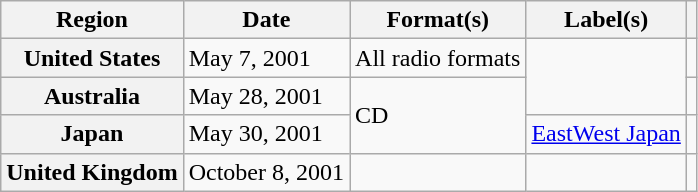<table class="wikitable plainrowheaders">
<tr>
<th scope="col">Region</th>
<th scope="col">Date</th>
<th scope="col">Format(s)</th>
<th scope="col">Label(s)</th>
<th scope="col"></th>
</tr>
<tr>
<th scope="row">United States</th>
<td>May 7, 2001</td>
<td>All radio formats</td>
<td rowspan="2"></td>
<td></td>
</tr>
<tr>
<th scope="row">Australia</th>
<td>May 28, 2001</td>
<td rowspan="2">CD</td>
<td></td>
</tr>
<tr>
<th scope="row">Japan</th>
<td>May 30, 2001</td>
<td><a href='#'>EastWest Japan</a></td>
<td></td>
</tr>
<tr>
<th scope="row">United Kingdom</th>
<td>October 8, 2001</td>
<td></td>
<td></td>
<td></td>
</tr>
</table>
